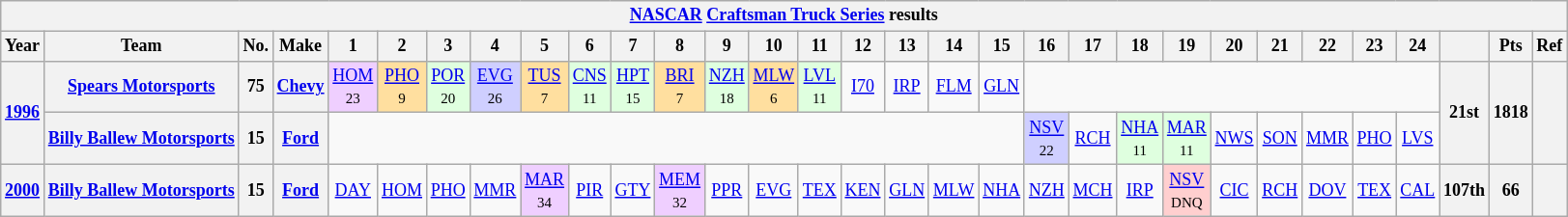<table class="wikitable" style="text-align:center; font-size:75%">
<tr>
<th colspan=45><a href='#'>NASCAR</a> <a href='#'>Craftsman Truck Series</a> results</th>
</tr>
<tr>
<th>Year</th>
<th>Team</th>
<th>No.</th>
<th>Make</th>
<th>1</th>
<th>2</th>
<th>3</th>
<th>4</th>
<th>5</th>
<th>6</th>
<th>7</th>
<th>8</th>
<th>9</th>
<th>10</th>
<th>11</th>
<th>12</th>
<th>13</th>
<th>14</th>
<th>15</th>
<th>16</th>
<th>17</th>
<th>18</th>
<th>19</th>
<th>20</th>
<th>21</th>
<th>22</th>
<th>23</th>
<th>24</th>
<th></th>
<th>Pts</th>
<th>Ref</th>
</tr>
<tr>
<th rowspan=2><a href='#'>1996</a></th>
<th><a href='#'>Spears Motorsports</a></th>
<th>75</th>
<th><a href='#'>Chevy</a></th>
<td style="background:#EFCFFF;"><a href='#'>HOM</a><br><small>23</small></td>
<td style="background:#FFDF9F;"><a href='#'>PHO</a><br><small>9</small></td>
<td style="background:#DFFFDF;"><a href='#'>POR</a><br><small>20</small></td>
<td style="background:#CFCFFF;"><a href='#'>EVG</a><br><small>26</small></td>
<td style="background:#FFDF9F;"><a href='#'>TUS</a><br><small>7</small></td>
<td style="background:#DFFFDF;"><a href='#'>CNS</a><br><small>11</small></td>
<td style="background:#DFFFDF;"><a href='#'>HPT</a><br><small>15</small></td>
<td style="background:#FFDF9F;"><a href='#'>BRI</a><br><small>7</small></td>
<td style="background:#DFFFDF;"><a href='#'>NZH</a><br><small>18</small></td>
<td style="background:#FFDF9F;"><a href='#'>MLW</a><br><small>6</small></td>
<td style="background:#DFFFDF;"><a href='#'>LVL</a><br><small>11</small></td>
<td><a href='#'>I70</a></td>
<td><a href='#'>IRP</a></td>
<td><a href='#'>FLM</a></td>
<td><a href='#'>GLN</a></td>
<td colspan=9></td>
<th rowspan=2>21st</th>
<th rowspan=2>1818</th>
<th rowspan=2></th>
</tr>
<tr>
<th><a href='#'>Billy Ballew Motorsports</a></th>
<th>15</th>
<th><a href='#'>Ford</a></th>
<td colspan=15></td>
<td style="background:#CFCFFF;"><a href='#'>NSV</a><br><small>22</small></td>
<td><a href='#'>RCH</a></td>
<td style="background:#DFFFDF;"><a href='#'>NHA</a><br><small>11</small></td>
<td style="background:#DFFFDF;"><a href='#'>MAR</a><br><small>11</small></td>
<td><a href='#'>NWS</a></td>
<td><a href='#'>SON</a></td>
<td><a href='#'>MMR</a></td>
<td><a href='#'>PHO</a></td>
<td><a href='#'>LVS</a></td>
</tr>
<tr>
<th><a href='#'>2000</a></th>
<th><a href='#'>Billy Ballew Motorsports</a></th>
<th>15</th>
<th><a href='#'>Ford</a></th>
<td><a href='#'>DAY</a></td>
<td><a href='#'>HOM</a></td>
<td><a href='#'>PHO</a></td>
<td><a href='#'>MMR</a></td>
<td style="background:#EFCFFF;"><a href='#'>MAR</a><br><small>34</small></td>
<td><a href='#'>PIR</a></td>
<td><a href='#'>GTY</a></td>
<td style="background:#EFCFFF;"><a href='#'>MEM</a><br><small>32</small></td>
<td><a href='#'>PPR</a></td>
<td><a href='#'>EVG</a></td>
<td><a href='#'>TEX</a></td>
<td><a href='#'>KEN</a></td>
<td><a href='#'>GLN</a></td>
<td><a href='#'>MLW</a></td>
<td><a href='#'>NHA</a></td>
<td><a href='#'>NZH</a></td>
<td><a href='#'>MCH</a></td>
<td><a href='#'>IRP</a></td>
<td style="background:#FFCFCF;"><a href='#'>NSV</a><br><small>DNQ</small></td>
<td><a href='#'>CIC</a></td>
<td><a href='#'>RCH</a></td>
<td><a href='#'>DOV</a></td>
<td><a href='#'>TEX</a></td>
<td><a href='#'>CAL</a></td>
<th>107th</th>
<th>66</th>
<th rowspan=2></th>
</tr>
</table>
